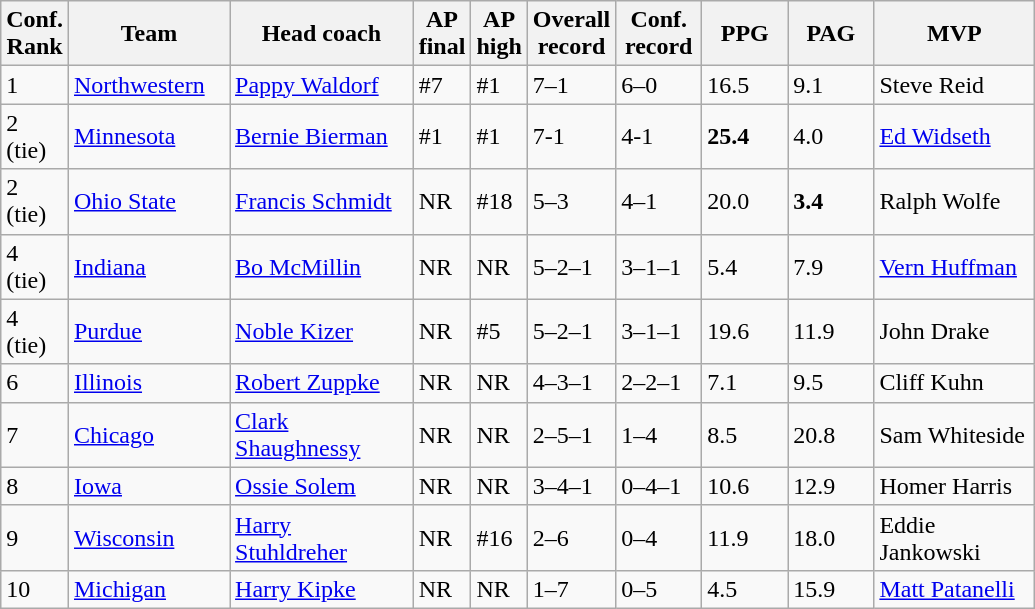<table class="sortable wikitable">
<tr>
<th width="25">Conf. Rank</th>
<th width="100">Team</th>
<th width="115">Head coach</th>
<th width="25">AP final</th>
<th width="25">AP high</th>
<th width="50">Overall record</th>
<th width="50">Conf. record</th>
<th width="50">PPG</th>
<th width="50">PAG</th>
<th width="100">MVP</th>
</tr>
<tr align="left" bgcolor="">
<td>1</td>
<td><a href='#'>Northwestern</a></td>
<td><a href='#'>Pappy Waldorf</a></td>
<td>#7</td>
<td>#1</td>
<td>7–1</td>
<td>6–0</td>
<td>16.5</td>
<td>9.1</td>
<td>Steve Reid</td>
</tr>
<tr align="left" bgcolor="">
<td>2 (tie)</td>
<td><a href='#'>Minnesota</a></td>
<td><a href='#'>Bernie Bierman</a></td>
<td>#1</td>
<td>#1</td>
<td>7-1</td>
<td>4-1</td>
<td><strong>25.4</strong></td>
<td>4.0</td>
<td><a href='#'>Ed Widseth</a></td>
</tr>
<tr align="left" bgcolor="">
<td>2 (tie)</td>
<td><a href='#'>Ohio State</a></td>
<td><a href='#'>Francis Schmidt</a></td>
<td>NR</td>
<td>#18</td>
<td>5–3</td>
<td>4–1</td>
<td>20.0</td>
<td><strong>3.4</strong></td>
<td>Ralph Wolfe</td>
</tr>
<tr align="left" bgcolor="">
<td>4 (tie)</td>
<td><a href='#'>Indiana</a></td>
<td><a href='#'>Bo McMillin</a></td>
<td>NR</td>
<td>NR</td>
<td>5–2–1</td>
<td>3–1–1</td>
<td>5.4</td>
<td>7.9</td>
<td><a href='#'>Vern Huffman</a></td>
</tr>
<tr align="left" bgcolor="">
<td>4 (tie)</td>
<td><a href='#'>Purdue</a></td>
<td><a href='#'>Noble Kizer</a></td>
<td>NR</td>
<td>#5</td>
<td>5–2–1</td>
<td>3–1–1</td>
<td>19.6</td>
<td>11.9</td>
<td>John Drake</td>
</tr>
<tr align="left" bgcolor="">
<td>6</td>
<td><a href='#'>Illinois</a></td>
<td><a href='#'>Robert Zuppke</a></td>
<td>NR</td>
<td>NR</td>
<td>4–3–1</td>
<td>2–2–1</td>
<td>7.1</td>
<td>9.5</td>
<td>Cliff Kuhn</td>
</tr>
<tr align="left" bgcolor="">
<td>7</td>
<td><a href='#'>Chicago</a></td>
<td><a href='#'>Clark Shaughnessy</a></td>
<td>NR</td>
<td>NR</td>
<td>2–5–1</td>
<td>1–4</td>
<td>8.5</td>
<td>20.8</td>
<td>Sam Whiteside</td>
</tr>
<tr align="left" bgcolor="">
<td>8</td>
<td><a href='#'>Iowa</a></td>
<td><a href='#'>Ossie Solem</a></td>
<td>NR</td>
<td>NR</td>
<td>3–4–1</td>
<td>0–4–1</td>
<td>10.6</td>
<td>12.9</td>
<td>Homer Harris</td>
</tr>
<tr align="left" bgcolor="">
<td>9</td>
<td><a href='#'>Wisconsin</a></td>
<td><a href='#'>Harry Stuhldreher</a></td>
<td>NR</td>
<td>#16</td>
<td>2–6</td>
<td>0–4</td>
<td>11.9</td>
<td>18.0</td>
<td>Eddie Jankowski</td>
</tr>
<tr align="left" bgcolor="">
<td>10</td>
<td><a href='#'>Michigan</a></td>
<td><a href='#'>Harry Kipke</a></td>
<td>NR</td>
<td>NR</td>
<td>1–7</td>
<td>0–5</td>
<td>4.5</td>
<td>15.9</td>
<td><a href='#'>Matt Patanelli</a></td>
</tr>
</table>
